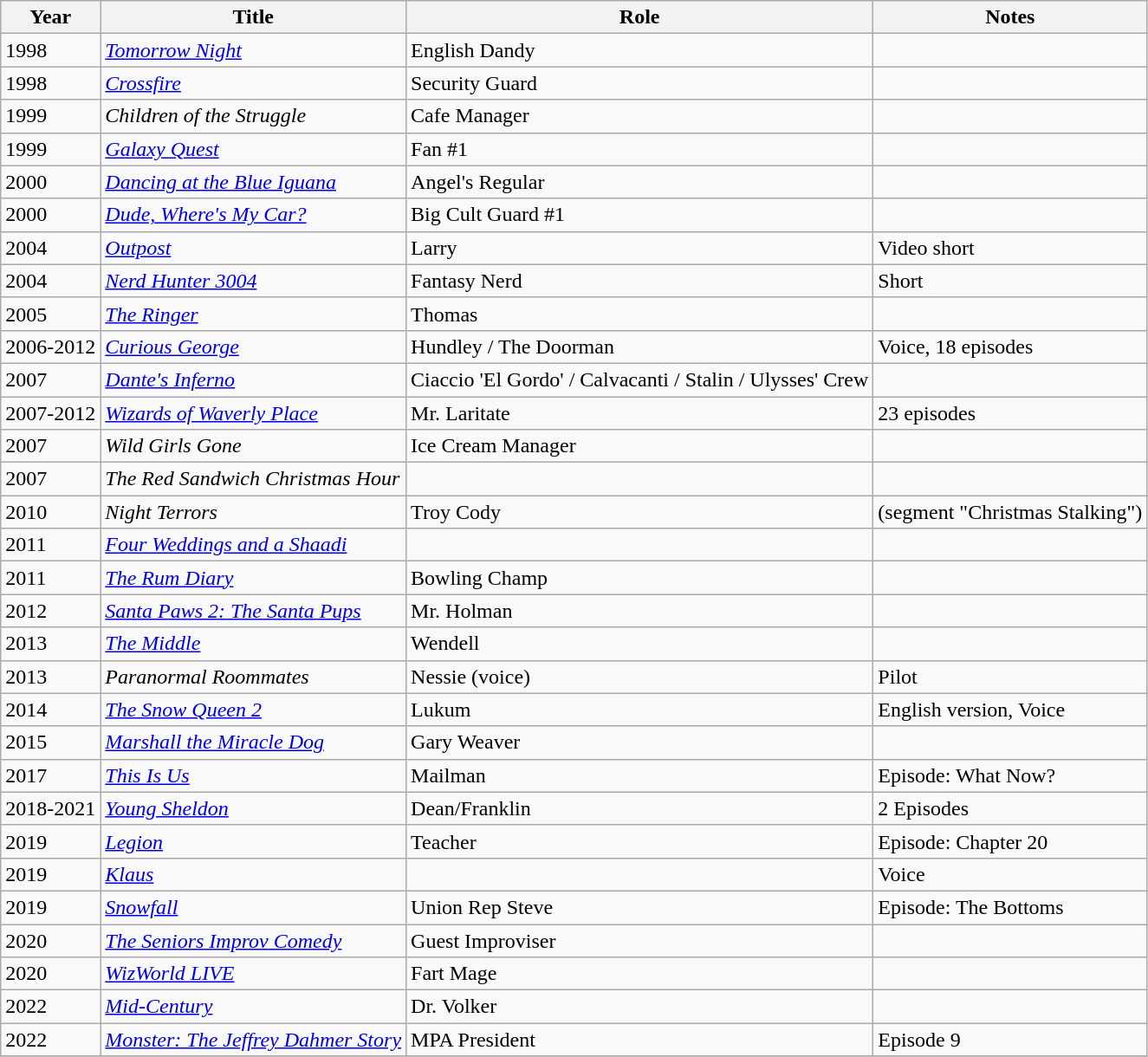<table class="wikitable">
<tr>
<th>Year</th>
<th>Title</th>
<th>Role</th>
<th>Notes</th>
</tr>
<tr>
<td>1998</td>
<td><em><a href='#'>Tomorrow Night</a></em></td>
<td>English Dandy</td>
<td></td>
</tr>
<tr>
<td>1998</td>
<td><em><a href='#'>Crossfire</a></em></td>
<td>Security Guard</td>
<td></td>
</tr>
<tr>
<td>1999</td>
<td><em>Children of the Struggle</em></td>
<td>Cafe Manager</td>
<td></td>
</tr>
<tr>
<td>1999</td>
<td><em><a href='#'>Galaxy Quest</a></em></td>
<td>Fan #1</td>
<td></td>
</tr>
<tr>
<td>2000</td>
<td><em><a href='#'>Dancing at the Blue Iguana</a></em></td>
<td>Angel's Regular</td>
<td></td>
</tr>
<tr>
<td>2000</td>
<td><em><a href='#'>Dude, Where's My Car?</a></em></td>
<td>Big Cult Guard #1</td>
<td></td>
</tr>
<tr>
<td>2004</td>
<td><em><a href='#'>Outpost</a></em></td>
<td>Larry</td>
<td>Video short</td>
</tr>
<tr>
<td>2004</td>
<td><em><a href='#'>Nerd Hunter 3004</a></em></td>
<td>Fantasy Nerd</td>
<td>Short</td>
</tr>
<tr>
<td>2005</td>
<td><em><a href='#'>The Ringer</a></em></td>
<td>Thomas</td>
<td></td>
</tr>
<tr>
<td>2006-2012</td>
<td><em><a href='#'>Curious George</a></em></td>
<td>Hundley / The Doorman</td>
<td>Voice, 18 episodes</td>
</tr>
<tr>
<td>2007</td>
<td><em><a href='#'>Dante's Inferno</a></em></td>
<td>Ciaccio 'El Gordo' / Calvacanti / Stalin / Ulysses' Crew</td>
<td></td>
</tr>
<tr>
<td>2007-2012</td>
<td><em><a href='#'>Wizards of Waverly Place</a></em></td>
<td>Mr. Laritate</td>
<td>23 episodes</td>
</tr>
<tr>
<td>2007</td>
<td><em>Wild Girls Gone</em></td>
<td>Ice Cream Manager</td>
<td></td>
</tr>
<tr>
<td>2007</td>
<td><em>The Red Sandwich Christmas Hour</em></td>
<td></td>
<td></td>
</tr>
<tr>
<td>2010</td>
<td><em>Night Terrors</em></td>
<td>Troy Cody</td>
<td>(segment "Christmas Stalking")</td>
</tr>
<tr>
<td>2011</td>
<td><em><a href='#'>Four Weddings and a Shaadi</a></em></td>
<td></td>
<td></td>
</tr>
<tr>
<td>2011</td>
<td><em><a href='#'>The Rum Diary</a></em></td>
<td>Bowling Champ</td>
<td></td>
</tr>
<tr>
<td>2012</td>
<td><em><a href='#'>Santa Paws 2: The Santa Pups</a></em></td>
<td>Mr. Holman</td>
<td></td>
</tr>
<tr>
<td>2013</td>
<td><em><a href='#'>The Middle</a></em></td>
<td>Wendell</td>
<td></td>
</tr>
<tr>
<td>2013</td>
<td><em>Paranormal Roommates</em></td>
<td>Nessie (voice)</td>
<td>Pilot</td>
</tr>
<tr>
<td>2014</td>
<td><em><a href='#'>The Snow Queen 2</a></em></td>
<td>Lukum</td>
<td>English version, Voice</td>
</tr>
<tr>
<td>2015</td>
<td><em><a href='#'>Marshall the Miracle Dog</a></em></td>
<td>Gary Weaver</td>
<td></td>
</tr>
<tr>
<td>2017</td>
<td><em><a href='#'>This Is Us</a></em></td>
<td>Mailman</td>
<td>Episode: What Now?</td>
</tr>
<tr>
<td>2018-2021</td>
<td><em><a href='#'>Young Sheldon</a></em></td>
<td>Dean/Franklin</td>
<td>2 Episodes</td>
</tr>
<tr>
<td>2019</td>
<td><em><a href='#'>Legion</a> </em></td>
<td>Teacher</td>
<td>Episode: Chapter 20</td>
</tr>
<tr>
<td>2019</td>
<td><em><a href='#'>Klaus</a></em></td>
<td></td>
<td>Voice</td>
</tr>
<tr>
<td>2019</td>
<td><em><a href='#'>Snowfall</a> </em></td>
<td>Union Rep Steve</td>
<td>Episode: The Bottoms</td>
</tr>
<tr>
<td>2020</td>
<td><em><a href='#'>The Seniors Improv Comedy</a> </em></td>
<td>Guest Improviser</td>
<td></td>
</tr>
<tr>
<td>2020</td>
<td><em><a href='#'>WizWorld LIVE</a></em></td>
<td>Fart Mage</td>
<td></td>
</tr>
<tr>
<td>2022</td>
<td><em><a href='#'>Mid-Century</a> </em></td>
<td>Dr. Volker</td>
<td></td>
</tr>
<tr>
<td>2022</td>
<td><em><a href='#'>Monster: The Jeffrey Dahmer Story</a> </em></td>
<td>MPA President</td>
<td>Episode 9</td>
</tr>
<tr>
</tr>
</table>
